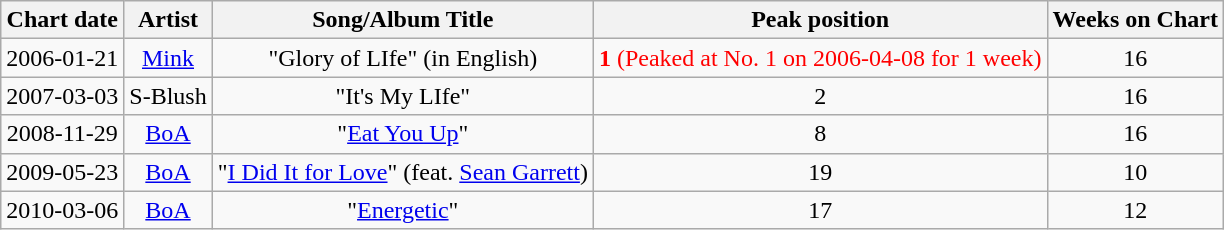<table class="wikitable sortable" style="text-align:center">
<tr>
<th>Chart date</th>
<th>Artist</th>
<th>Song/Album Title</th>
<th>Peak position</th>
<th>Weeks on Chart</th>
</tr>
<tr>
<td>2006-01-21</td>
<td><a href='#'>Mink</a></td>
<td>"Glory of LIfe" (in English)</td>
<td style="color:red"><strong>1</strong> (Peaked at No. 1 on 2006-04-08 for 1 week)</td>
<td>16</td>
</tr>
<tr>
<td>2007-03-03</td>
<td>S-Blush</td>
<td>"It's My LIfe"</td>
<td>2</td>
<td>16</td>
</tr>
<tr>
<td>2008-11-29</td>
<td><a href='#'>BoA</a></td>
<td>"<a href='#'>Eat You Up</a>"</td>
<td>8</td>
<td>16</td>
</tr>
<tr>
<td>2009-05-23</td>
<td><a href='#'>BoA</a></td>
<td>"<a href='#'>I Did It for Love</a>" (feat. <a href='#'>Sean Garrett</a>)</td>
<td>19</td>
<td>10</td>
</tr>
<tr>
<td>2010-03-06</td>
<td><a href='#'>BoA</a></td>
<td>"<a href='#'>Energetic</a>"</td>
<td>17</td>
<td>12</td>
</tr>
</table>
